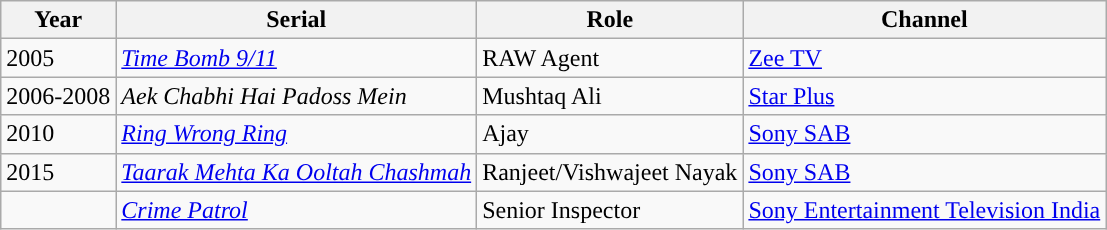<table class="wikitable sortable">
<tr>
<th>Year</th>
<th>Serial</th>
<th>Role</th>
<th>Channel</th>
</tr>
<tr>
<td>2005</td>
<td><em><a href='#'>Time Bomb 9/11</a></em></td>
<td>RAW Agent</td>
<td><a href='#'>Zee TV</a></td>
</tr>
<tr>
<td>2006-2008</td>
<td><em>Aek Chabhi Hai Padoss Mein</em></td>
<td>Mushtaq Ali</td>
<td><a href='#'>Star Plus</a></td>
</tr>
<tr>
<td>2010</td>
<td><em><a href='#'>Ring Wrong Ring</a></em></td>
<td>Ajay</td>
<td><a href='#'>Sony SAB</a></td>
</tr>
<tr>
<td>2015</td>
<td><em><a href='#'>Taarak Mehta Ka Ooltah Chashmah</a></em></td>
<td>Ranjeet/Vishwajeet Nayak</td>
<td><a href='#'>Sony SAB</a></td>
</tr>
<tr>
<td></td>
<td><em><a href='#'>Crime Patrol</a></em></td>
<td>Senior Inspector</td>
<td><a href='#'>Sony Entertainment Television India</a></td>
</tr>
</table>
